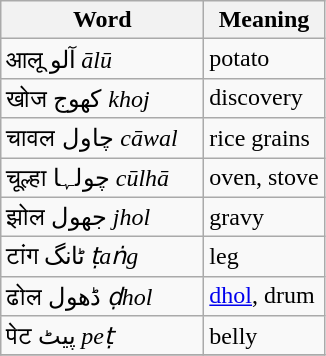<table class="wikitable">
<tr>
<th>Word</th>
<th>Meaning</th>
</tr>
<tr>
<td style="width:08em">आलू آلو <em>ālū</em></td>
<td>potato</td>
</tr>
<tr>
<td>खोज کھوج <em>khoj</em></td>
<td>discovery</td>
</tr>
<tr>
<td>चावल چاول <em>cāwal</em></td>
<td>rice grains</td>
</tr>
<tr>
<td>चूल्हा چولہا <em>cūlhā</em></td>
<td>oven, stove</td>
</tr>
<tr>
<td>झोल جھول <em>jhol</em></td>
<td>gravy</td>
</tr>
<tr>
<td>टांग ٹانگ <em>ṭaṅg</em></td>
<td>leg</td>
</tr>
<tr>
<td>ढोल ڈھول <em>ḍhol</em></td>
<td><a href='#'>dhol</a>, drum</td>
</tr>
<tr>
<td>पेट پیٹ <em>peṭ</em></td>
<td>belly</td>
</tr>
<tr>
</tr>
</table>
